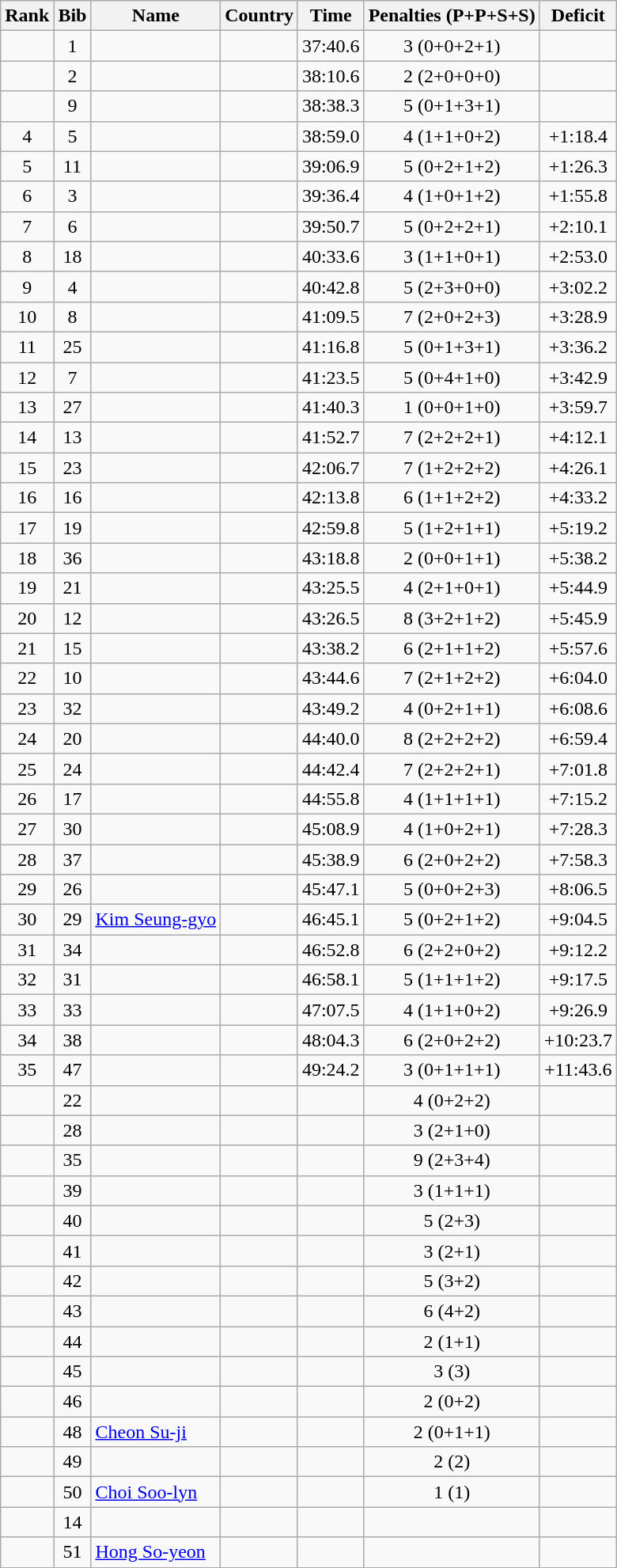<table class="wikitable sortable" style="text-align:center">
<tr>
<th>Rank</th>
<th>Bib</th>
<th>Name</th>
<th>Country</th>
<th>Time</th>
<th>Penalties (P+P+S+S)</th>
<th>Deficit</th>
</tr>
<tr>
<td></td>
<td>1</td>
<td align=left></td>
<td align=left></td>
<td>37:40.6</td>
<td>3 (0+0+2+1)</td>
<td></td>
</tr>
<tr>
<td></td>
<td>2</td>
<td align=left></td>
<td align=left></td>
<td>38:10.6</td>
<td>2 (2+0+0+0)</td>
<td></td>
</tr>
<tr>
<td></td>
<td>9</td>
<td align=left></td>
<td align=left></td>
<td>38:38.3</td>
<td>5 (0+1+3+1)</td>
<td></td>
</tr>
<tr>
<td>4</td>
<td>5</td>
<td align=left></td>
<td align=left></td>
<td>38:59.0</td>
<td>4 (1+1+0+2)</td>
<td>+1:18.4</td>
</tr>
<tr>
<td>5</td>
<td>11</td>
<td align=left></td>
<td align=left></td>
<td>39:06.9</td>
<td>5 (0+2+1+2)</td>
<td>+1:26.3</td>
</tr>
<tr>
<td>6</td>
<td>3</td>
<td align=left></td>
<td align=left></td>
<td>39:36.4</td>
<td>4 (1+0+1+2)</td>
<td>+1:55.8</td>
</tr>
<tr>
<td>7</td>
<td>6</td>
<td align=left></td>
<td align=left></td>
<td>39:50.7</td>
<td>5 (0+2+2+1)</td>
<td>+2:10.1</td>
</tr>
<tr>
<td>8</td>
<td>18</td>
<td align=left></td>
<td align=left></td>
<td>40:33.6</td>
<td>3 (1+1+0+1)</td>
<td>+2:53.0</td>
</tr>
<tr>
<td>9</td>
<td>4</td>
<td align=left></td>
<td align=left></td>
<td>40:42.8</td>
<td>5 (2+3+0+0)</td>
<td>+3:02.2</td>
</tr>
<tr>
<td>10</td>
<td>8</td>
<td align=left></td>
<td align=left></td>
<td>41:09.5</td>
<td>7 (2+0+2+3)</td>
<td>+3:28.9</td>
</tr>
<tr>
<td>11</td>
<td>25</td>
<td align=left></td>
<td align=left></td>
<td>41:16.8</td>
<td>5 (0+1+3+1)</td>
<td>+3:36.2</td>
</tr>
<tr>
<td>12</td>
<td>7</td>
<td align=left></td>
<td align=left></td>
<td>41:23.5</td>
<td>5 (0+4+1+0)</td>
<td>+3:42.9</td>
</tr>
<tr>
<td>13</td>
<td>27</td>
<td align=left></td>
<td align=left></td>
<td>41:40.3</td>
<td>1 (0+0+1+0)</td>
<td>+3:59.7</td>
</tr>
<tr>
<td>14</td>
<td>13</td>
<td align=left></td>
<td align=left></td>
<td>41:52.7</td>
<td>7 (2+2+2+1)</td>
<td>+4:12.1</td>
</tr>
<tr>
<td>15</td>
<td>23</td>
<td align=left></td>
<td align=left></td>
<td>42:06.7</td>
<td>7 (1+2+2+2)</td>
<td>+4:26.1</td>
</tr>
<tr>
<td>16</td>
<td>16</td>
<td align=left></td>
<td align=left></td>
<td>42:13.8</td>
<td>6 (1+1+2+2)</td>
<td>+4:33.2</td>
</tr>
<tr>
<td>17</td>
<td>19</td>
<td align=left></td>
<td align=left></td>
<td>42:59.8</td>
<td>5 (1+2+1+1)</td>
<td>+5:19.2</td>
</tr>
<tr>
<td>18</td>
<td>36</td>
<td align=left></td>
<td align=left></td>
<td>43:18.8</td>
<td>2 (0+0+1+1)</td>
<td>+5:38.2</td>
</tr>
<tr>
<td>19</td>
<td>21</td>
<td align=left></td>
<td align=left></td>
<td>43:25.5</td>
<td>4 (2+1+0+1)</td>
<td>+5:44.9</td>
</tr>
<tr>
<td>20</td>
<td>12</td>
<td align=left></td>
<td align=left></td>
<td>43:26.5</td>
<td>8 (3+2+1+2)</td>
<td>+5:45.9</td>
</tr>
<tr>
<td>21</td>
<td>15</td>
<td align=left></td>
<td align=left></td>
<td>43:38.2</td>
<td>6 (2+1+1+2)</td>
<td>+5:57.6</td>
</tr>
<tr>
<td>22</td>
<td>10</td>
<td align=left></td>
<td align=left></td>
<td>43:44.6</td>
<td>7 (2+1+2+2)</td>
<td>+6:04.0</td>
</tr>
<tr>
<td>23</td>
<td>32</td>
<td align=left></td>
<td align=left></td>
<td>43:49.2</td>
<td>4 (0+2+1+1)</td>
<td>+6:08.6</td>
</tr>
<tr>
<td>24</td>
<td>20</td>
<td align=left></td>
<td align=left></td>
<td>44:40.0</td>
<td>8 (2+2+2+2)</td>
<td>+6:59.4</td>
</tr>
<tr>
<td>25</td>
<td>24</td>
<td align=left></td>
<td align=left></td>
<td>44:42.4</td>
<td>7 (2+2+2+1)</td>
<td>+7:01.8</td>
</tr>
<tr>
<td>26</td>
<td>17</td>
<td align=left></td>
<td align=left></td>
<td>44:55.8</td>
<td>4 (1+1+1+1)</td>
<td>+7:15.2</td>
</tr>
<tr>
<td>27</td>
<td>30</td>
<td align=left></td>
<td align=left></td>
<td>45:08.9</td>
<td>4 (1+0+2+1)</td>
<td>+7:28.3</td>
</tr>
<tr>
<td>28</td>
<td>37</td>
<td align=left></td>
<td align=left></td>
<td>45:38.9</td>
<td>6 (2+0+2+2)</td>
<td>+7:58.3</td>
</tr>
<tr>
<td>29</td>
<td>26</td>
<td align=left></td>
<td align=left></td>
<td>45:47.1</td>
<td>5 (0+0+2+3)</td>
<td>+8:06.5</td>
</tr>
<tr>
<td>30</td>
<td>29</td>
<td align=left><a href='#'>Kim Seung-gyo</a></td>
<td align=left></td>
<td>46:45.1</td>
<td>5 (0+2+1+2)</td>
<td>+9:04.5</td>
</tr>
<tr>
<td>31</td>
<td>34</td>
<td align=left></td>
<td align=left></td>
<td>46:52.8</td>
<td>6 (2+2+0+2)</td>
<td>+9:12.2</td>
</tr>
<tr>
<td>32</td>
<td>31</td>
<td align=left></td>
<td align=left></td>
<td>46:58.1</td>
<td>5 (1+1+1+2)</td>
<td>+9:17.5</td>
</tr>
<tr>
<td>33</td>
<td>33</td>
<td align=left></td>
<td align=left></td>
<td>47:07.5</td>
<td>4 (1+1+0+2)</td>
<td>+9:26.9</td>
</tr>
<tr>
<td>34</td>
<td>38</td>
<td align=left></td>
<td align=left></td>
<td>48:04.3</td>
<td>6 (2+0+2+2)</td>
<td>+10:23.7</td>
</tr>
<tr>
<td>35</td>
<td>47</td>
<td align=left></td>
<td align=left></td>
<td>49:24.2</td>
<td>3 (0+1+1+1)</td>
<td>+11:43.6</td>
</tr>
<tr>
<td></td>
<td>22</td>
<td align=left></td>
<td align=left></td>
<td></td>
<td>4 (0+2+2)</td>
<td></td>
</tr>
<tr>
<td></td>
<td>28</td>
<td align=left></td>
<td align=left></td>
<td></td>
<td>3 (2+1+0)</td>
<td></td>
</tr>
<tr>
<td></td>
<td>35</td>
<td align=left></td>
<td align=left></td>
<td></td>
<td>9 (2+3+4)</td>
<td></td>
</tr>
<tr>
<td></td>
<td>39</td>
<td align=left></td>
<td align=left></td>
<td></td>
<td>3 (1+1+1)</td>
<td></td>
</tr>
<tr>
<td></td>
<td>40</td>
<td align=left></td>
<td align=left></td>
<td></td>
<td>5 (2+3)</td>
<td></td>
</tr>
<tr>
<td></td>
<td>41</td>
<td align=left></td>
<td align=left></td>
<td></td>
<td>3 (2+1)</td>
<td></td>
</tr>
<tr>
<td></td>
<td>42</td>
<td align=left></td>
<td align=left></td>
<td></td>
<td>5 (3+2)</td>
<td></td>
</tr>
<tr>
<td></td>
<td>43</td>
<td align=left></td>
<td align=left></td>
<td></td>
<td>6 (4+2)</td>
<td></td>
</tr>
<tr>
<td></td>
<td>44</td>
<td align=left></td>
<td align=left></td>
<td></td>
<td>2 (1+1)</td>
<td></td>
</tr>
<tr>
<td></td>
<td>45</td>
<td align=left></td>
<td align=left></td>
<td></td>
<td>3 (3)</td>
<td></td>
</tr>
<tr>
<td></td>
<td>46</td>
<td align=left></td>
<td align=left></td>
<td></td>
<td>2 (0+2)</td>
<td></td>
</tr>
<tr>
<td></td>
<td>48</td>
<td align=left><a href='#'>Cheon Su-ji</a></td>
<td align=left></td>
<td></td>
<td>2 (0+1+1)</td>
<td></td>
</tr>
<tr>
<td></td>
<td>49</td>
<td align=left></td>
<td align=left></td>
<td></td>
<td>2 (2)</td>
<td></td>
</tr>
<tr>
<td></td>
<td>50</td>
<td align=left><a href='#'>Choi Soo-lyn</a></td>
<td align=left></td>
<td></td>
<td>1 (1)</td>
<td></td>
</tr>
<tr>
<td></td>
<td>14</td>
<td align=left></td>
<td align=left></td>
<td></td>
<td></td>
<td></td>
</tr>
<tr>
<td></td>
<td>51</td>
<td align=left><a href='#'>Hong So-yeon</a></td>
<td align=left></td>
<td></td>
<td></td>
<td></td>
</tr>
</table>
